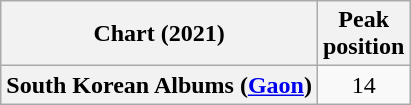<table class="wikitable plainrowheaders">
<tr>
<th>Chart (2021)</th>
<th>Peak<br>position</th>
</tr>
<tr>
<th scope="row">South Korean Albums (<a href='#'>Gaon</a>)</th>
<td align="center">14</td>
</tr>
</table>
